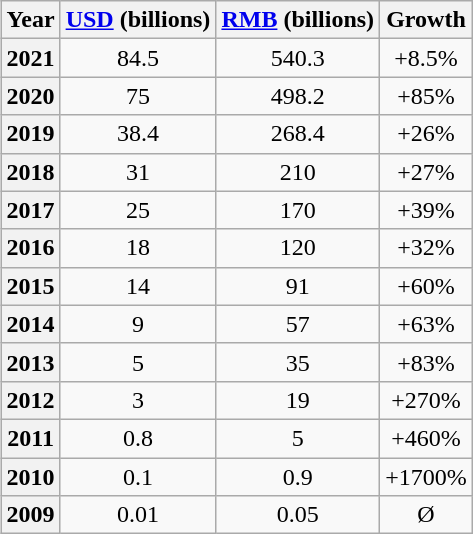<table class="wikitable" style="text-align:center; float:right; margin-left:.5em;">
<tr>
<th scope="col">Year</th>
<th scope="col"><a href='#'>USD</a> (billions)</th>
<th scope="col"><a href='#'>RMB</a> (billions)</th>
<th scope="col">Growth</th>
</tr>
<tr>
<th scope="row">2021</th>
<td>84.5</td>
<td>540.3</td>
<td>+8.5%</td>
</tr>
<tr>
<th scope="row">2020</th>
<td>75</td>
<td>498.2</td>
<td>+85%</td>
</tr>
<tr>
<th scope="row">2019</th>
<td>38.4</td>
<td>268.4</td>
<td>+26%</td>
</tr>
<tr>
<th scope="row">2018</th>
<td>31</td>
<td>210</td>
<td>+27%</td>
</tr>
<tr>
<th scope="row">2017</th>
<td>25</td>
<td>170</td>
<td>+39%</td>
</tr>
<tr>
<th scope="row">2016</th>
<td>18</td>
<td>120</td>
<td>+32%</td>
</tr>
<tr>
<th scope="row">2015</th>
<td>14</td>
<td>91</td>
<td>+60%</td>
</tr>
<tr>
<th scope="row">2014</th>
<td>9</td>
<td>57</td>
<td>+63%</td>
</tr>
<tr>
<th scope="row">2013</th>
<td>5</td>
<td>35</td>
<td>+83%</td>
</tr>
<tr>
<th scope="row">2012</th>
<td>3</td>
<td>19</td>
<td>+270%</td>
</tr>
<tr>
<th scope="row">2011</th>
<td>0.8</td>
<td>5</td>
<td>+460%</td>
</tr>
<tr>
<th scope="row">2010</th>
<td>0.1</td>
<td>0.9</td>
<td>+1700%</td>
</tr>
<tr>
<th scope="row">2009</th>
<td>0.01</td>
<td>0.05</td>
<td>Ø</td>
</tr>
</table>
